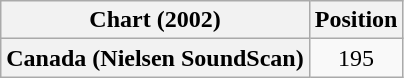<table class="wikitable plainrowheaders">
<tr>
<th scope="col">Chart (2002)</th>
<th scope="col">Position</th>
</tr>
<tr>
<th scope="row">Canada (Nielsen SoundScan)</th>
<td align=center>195</td>
</tr>
</table>
